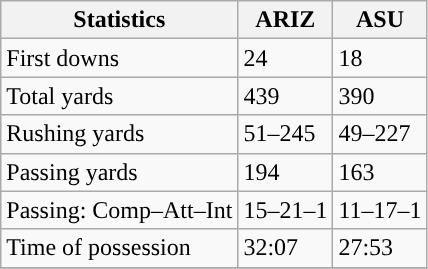<table class="wikitable" style="float: left;">
<tr>
<th>Statistics</th>
<th>ARIZ</th>
<th>ASU</th>
</tr>
<tr>
<td>First downs</td>
<td>24</td>
<td>18</td>
</tr>
<tr>
<td>Total yards</td>
<td>439</td>
<td>390</td>
</tr>
<tr>
<td>Rushing yards</td>
<td>51–245</td>
<td>49–227</td>
</tr>
<tr>
<td>Passing yards</td>
<td>194</td>
<td>163</td>
</tr>
<tr>
<td>Passing: Comp–Att–Int</td>
<td>15–21–1</td>
<td>11–17–1</td>
</tr>
<tr>
<td>Time of possession</td>
<td>32:07</td>
<td>27:53</td>
</tr>
<tr>
</tr>
</table>
